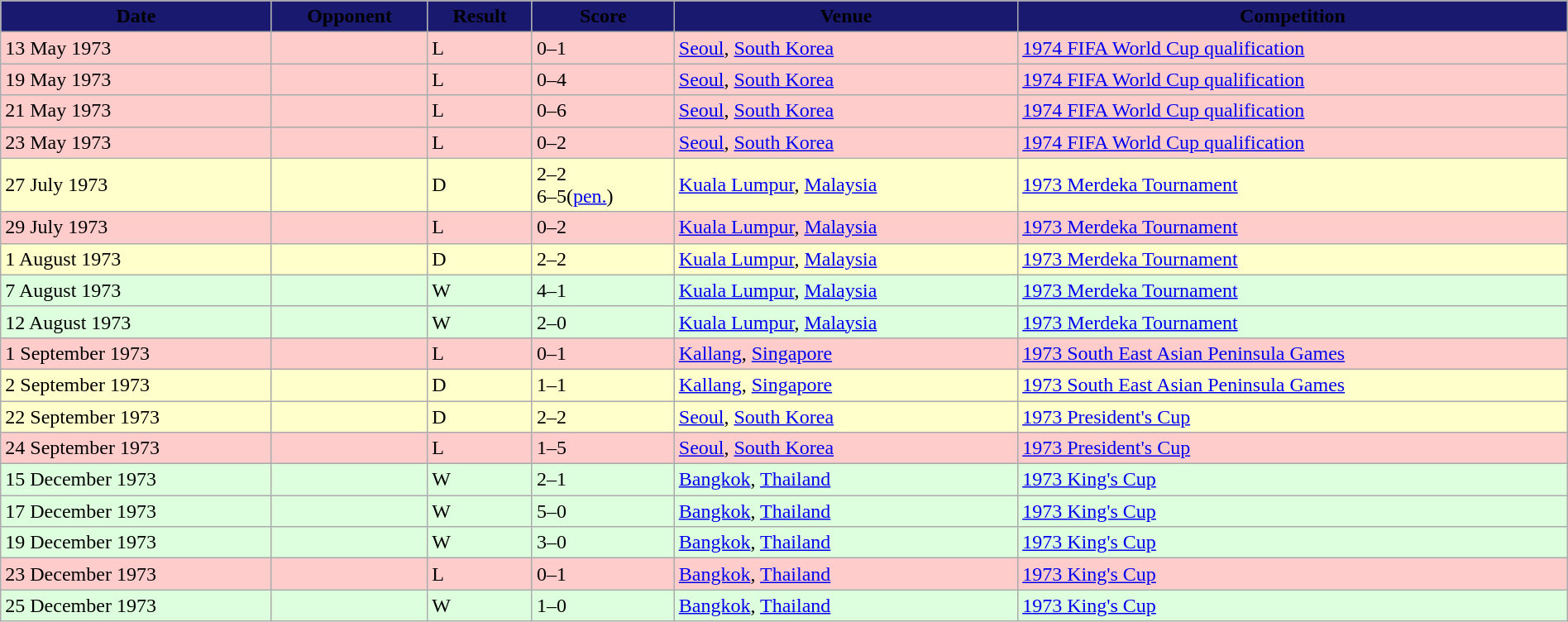<table style="width:100%;" class="wikitable">
<tr>
<th style="background:#191970;"><span>Date</span></th>
<th style="background:#191970;"><span>Opponent</span></th>
<th style="background:#191970;"><span>Result</span></th>
<th style="background:#191970;"><span>Score</span></th>
<th style="background:#191970;"><span>Venue</span></th>
<th style="background:#191970;"><span>Competition</span></th>
</tr>
<tr style="background:#fcc;">
<td>13 May 1973</td>
<td></td>
<td>L</td>
<td>0–1</td>
<td> <a href='#'>Seoul</a>, <a href='#'>South Korea</a></td>
<td><a href='#'>1974 FIFA World Cup qualification</a></td>
</tr>
<tr style="background:#fcc;">
<td>19 May 1973</td>
<td></td>
<td>L</td>
<td>0–4</td>
<td> <a href='#'>Seoul</a>, <a href='#'>South Korea</a></td>
<td><a href='#'>1974 FIFA World Cup qualification</a></td>
</tr>
<tr style="background:#fcc;">
<td>21 May 1973</td>
<td></td>
<td>L</td>
<td>0–6</td>
<td> <a href='#'>Seoul</a>, <a href='#'>South Korea</a></td>
<td><a href='#'>1974 FIFA World Cup qualification</a></td>
</tr>
<tr style="background:#fcc;">
<td>23 May 1973</td>
<td></td>
<td>L</td>
<td>0–2</td>
<td> <a href='#'>Seoul</a>, <a href='#'>South Korea</a></td>
<td><a href='#'>1974 FIFA World Cup qualification</a></td>
</tr>
<tr style="background:#ffc;">
<td>27 July 1973</td>
<td></td>
<td>D</td>
<td>2–2<br>6–5(<a href='#'>pen.</a>)</td>
<td> <a href='#'>Kuala Lumpur</a>, <a href='#'>Malaysia</a></td>
<td><a href='#'>1973 Merdeka Tournament</a></td>
</tr>
<tr style="background:#fcc;">
<td>29 July 1973</td>
<td></td>
<td>L</td>
<td>0–2</td>
<td> <a href='#'>Kuala Lumpur</a>, <a href='#'>Malaysia</a></td>
<td><a href='#'>1973 Merdeka Tournament</a></td>
</tr>
<tr style="background:#ffc;">
<td>1 August 1973</td>
<td></td>
<td>D</td>
<td>2–2</td>
<td> <a href='#'>Kuala Lumpur</a>, <a href='#'>Malaysia</a></td>
<td><a href='#'>1973 Merdeka Tournament</a></td>
</tr>
<tr style="background:#dfd;">
<td>7 August 1973</td>
<td></td>
<td>W</td>
<td>4–1</td>
<td> <a href='#'>Kuala Lumpur</a>, <a href='#'>Malaysia</a></td>
<td><a href='#'>1973 Merdeka Tournament</a></td>
</tr>
<tr style="background:#dfd;">
<td>12 August 1973</td>
<td></td>
<td>W</td>
<td>2–0</td>
<td> <a href='#'>Kuala Lumpur</a>, <a href='#'>Malaysia</a></td>
<td><a href='#'>1973 Merdeka Tournament</a></td>
</tr>
<tr style="background:#fcc;">
<td>1 September 1973</td>
<td></td>
<td>L</td>
<td>0–1</td>
<td> <a href='#'>Kallang</a>, <a href='#'>Singapore</a></td>
<td><a href='#'>1973 South East Asian Peninsula Games</a></td>
</tr>
<tr style="background:#ffc;">
<td>2 September 1973</td>
<td></td>
<td>D</td>
<td>1–1</td>
<td> <a href='#'>Kallang</a>, <a href='#'>Singapore</a></td>
<td><a href='#'>1973 South East Asian Peninsula Games</a></td>
</tr>
<tr style="background:#ffc;">
<td>22 September 1973</td>
<td></td>
<td>D</td>
<td>2–2</td>
<td> <a href='#'>Seoul</a>, <a href='#'>South Korea</a></td>
<td><a href='#'>1973 President's Cup</a></td>
</tr>
<tr style="background:#fcc;">
<td>24 September 1973</td>
<td></td>
<td>L</td>
<td>1–5</td>
<td> <a href='#'>Seoul</a>, <a href='#'>South Korea</a></td>
<td><a href='#'>1973 President's Cup</a></td>
</tr>
<tr style="background:#dfd;">
<td>15 December 1973</td>
<td></td>
<td>W</td>
<td>2–1</td>
<td> <a href='#'>Bangkok</a>, <a href='#'>Thailand</a></td>
<td><a href='#'>1973 King's Cup</a></td>
</tr>
<tr style="background:#dfd;">
<td>17 December 1973</td>
<td></td>
<td>W</td>
<td>5–0</td>
<td> <a href='#'>Bangkok</a>, <a href='#'>Thailand</a></td>
<td><a href='#'>1973 King's Cup</a></td>
</tr>
<tr style="background:#dfd;">
<td>19 December 1973</td>
<td></td>
<td>W</td>
<td>3–0</td>
<td> <a href='#'>Bangkok</a>, <a href='#'>Thailand</a></td>
<td><a href='#'>1973 King's Cup</a></td>
</tr>
<tr style="background:#fcc;">
<td>23 December 1973</td>
<td></td>
<td>L</td>
<td>0–1</td>
<td> <a href='#'>Bangkok</a>, <a href='#'>Thailand</a></td>
<td><a href='#'>1973 King's Cup</a></td>
</tr>
<tr style="background:#dfd;">
<td>25 December 1973</td>
<td></td>
<td>W</td>
<td>1–0</td>
<td> <a href='#'>Bangkok</a>, <a href='#'>Thailand</a></td>
<td><a href='#'>1973 King's Cup</a></td>
</tr>
</table>
